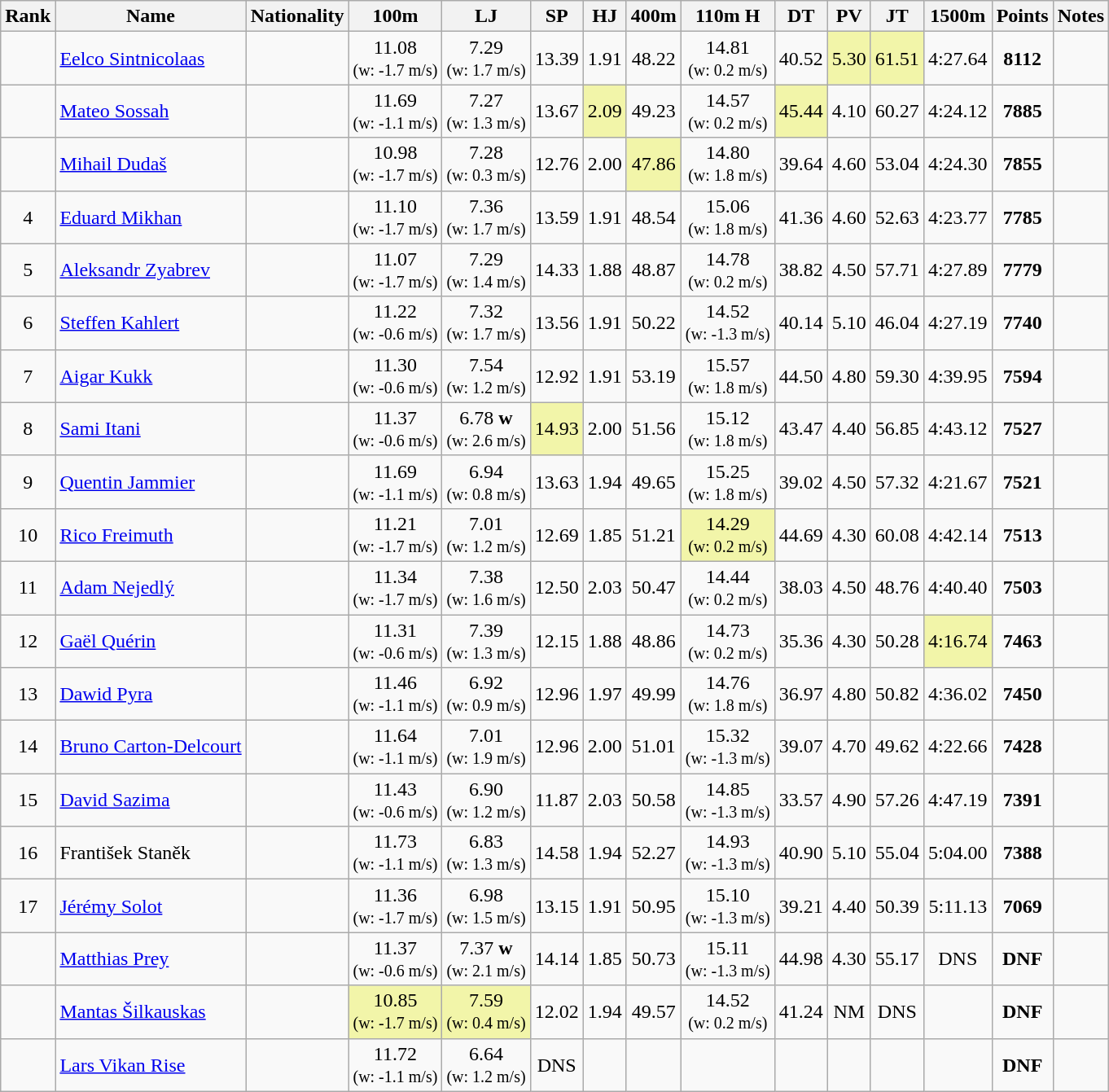<table class="wikitable sortable" style="text-align:center">
<tr>
<th>Rank</th>
<th>Name</th>
<th>Nationality</th>
<th>100m</th>
<th>LJ</th>
<th>SP</th>
<th>HJ</th>
<th>400m</th>
<th>110m H</th>
<th>DT</th>
<th>PV</th>
<th>JT</th>
<th>1500m</th>
<th>Points</th>
<th>Notes</th>
</tr>
<tr>
<td></td>
<td align=left><a href='#'>Eelco Sintnicolaas</a></td>
<td align=left></td>
<td>11.08<br><small>(w: -1.7 m/s)</small></td>
<td>7.29<br><small>(w: 1.7 m/s)</small></td>
<td>13.39</td>
<td>1.91</td>
<td>48.22</td>
<td>14.81<br><small>(w: 0.2 m/s)</small></td>
<td>40.52</td>
<td bgcolor=#F2F5A9>5.30</td>
<td bgcolor=#F2F5A9>61.51</td>
<td>4:27.64</td>
<td><strong>8112</strong></td>
<td></td>
</tr>
<tr>
<td></td>
<td align=left><a href='#'>Mateo Sossah</a></td>
<td align=left></td>
<td>11.69<br><small>(w: -1.1 m/s)</small></td>
<td>7.27<br><small>(w: 1.3 m/s)</small></td>
<td>13.67</td>
<td bgcolor=#F2F5A9>2.09</td>
<td>49.23</td>
<td>14.57<br><small>(w: 0.2 m/s)</small></td>
<td bgcolor=#F2F5A9>45.44</td>
<td>4.10</td>
<td>60.27</td>
<td>4:24.12</td>
<td><strong>7885</strong></td>
<td></td>
</tr>
<tr>
<td></td>
<td align=left><a href='#'>Mihail Dudaš</a></td>
<td align=left></td>
<td>10.98<br><small>(w: -1.7 m/s)</small></td>
<td>7.28<br><small>(w: 0.3 m/s)</small></td>
<td>12.76</td>
<td>2.00</td>
<td bgcolor=#F2F5A9>47.86</td>
<td>14.80<br><small>(w: 1.8 m/s)</small></td>
<td>39.64</td>
<td>4.60</td>
<td>53.04</td>
<td>4:24.30</td>
<td><strong>7855</strong></td>
<td></td>
</tr>
<tr>
<td>4</td>
<td align=left><a href='#'>Eduard Mikhan</a></td>
<td align=left></td>
<td>11.10<br><small>(w: -1.7 m/s)</small></td>
<td>7.36<br><small>(w: 1.7 m/s)</small></td>
<td>13.59</td>
<td>1.91</td>
<td>48.54</td>
<td>15.06<br><small>(w: 1.8 m/s)</small></td>
<td>41.36</td>
<td>4.60</td>
<td>52.63</td>
<td>4:23.77</td>
<td><strong>7785</strong></td>
<td></td>
</tr>
<tr>
<td>5</td>
<td align=left><a href='#'>Aleksandr Zyabrev</a></td>
<td align=left></td>
<td>11.07<br><small>(w: -1.7 m/s)</small></td>
<td>7.29<br><small>(w: 1.4 m/s)</small></td>
<td>14.33</td>
<td>1.88</td>
<td>48.87</td>
<td>14.78<br><small>(w: 0.2 m/s)</small></td>
<td>38.82</td>
<td>4.50</td>
<td>57.71</td>
<td>4:27.89</td>
<td><strong>7779</strong></td>
<td></td>
</tr>
<tr>
<td>6</td>
<td align=left><a href='#'>Steffen Kahlert</a></td>
<td align=left></td>
<td>11.22<br><small>(w: -0.6 m/s)</small></td>
<td>7.32<br><small>(w: 1.7 m/s)</small></td>
<td>13.56</td>
<td>1.91</td>
<td>50.22</td>
<td>14.52<br><small>(w: -1.3 m/s)</small></td>
<td>40.14</td>
<td>5.10</td>
<td>46.04</td>
<td>4:27.19</td>
<td><strong>7740</strong></td>
<td></td>
</tr>
<tr>
<td>7</td>
<td align=left><a href='#'>Aigar Kukk</a></td>
<td align=left></td>
<td>11.30<br><small>(w: -0.6 m/s)</small></td>
<td>7.54<br><small>(w: 1.2 m/s)</small></td>
<td>12.92</td>
<td>1.91</td>
<td>53.19</td>
<td>15.57<br><small>(w: 1.8 m/s)</small></td>
<td>44.50</td>
<td>4.80</td>
<td>59.30</td>
<td>4:39.95</td>
<td><strong>7594</strong></td>
<td></td>
</tr>
<tr>
<td>8</td>
<td align=left><a href='#'>Sami Itani</a></td>
<td align=left></td>
<td>11.37<br><small>(w: -0.6 m/s)</small></td>
<td>6.78 <strong>w</strong><br><small>(w: 2.6 m/s)</small></td>
<td bgcolor=#F2F5A9>14.93</td>
<td>2.00</td>
<td>51.56</td>
<td>15.12<br><small>(w: 1.8 m/s)</small></td>
<td>43.47</td>
<td>4.40</td>
<td>56.85</td>
<td>4:43.12</td>
<td><strong>7527</strong></td>
<td></td>
</tr>
<tr>
<td>9</td>
<td align=left><a href='#'>Quentin Jammier</a></td>
<td align=left></td>
<td>11.69<br><small>(w: -1.1 m/s)</small></td>
<td>6.94<br><small>(w: 0.8 m/s)</small></td>
<td>13.63</td>
<td>1.94</td>
<td>49.65</td>
<td>15.25<br><small>(w: 1.8 m/s)</small></td>
<td>39.02</td>
<td>4.50</td>
<td>57.32</td>
<td>4:21.67</td>
<td><strong>7521</strong></td>
<td></td>
</tr>
<tr>
<td>10</td>
<td align=left><a href='#'>Rico Freimuth</a></td>
<td align=left></td>
<td>11.21<br><small>(w: -1.7 m/s)</small></td>
<td>7.01<br><small>(w: 1.2 m/s)</small></td>
<td>12.69</td>
<td>1.85</td>
<td>51.21</td>
<td bgcolor=#F2F5A9>14.29<br><small>(w: 0.2 m/s)</small></td>
<td>44.69</td>
<td>4.30</td>
<td>60.08</td>
<td>4:42.14</td>
<td><strong>7513</strong></td>
<td></td>
</tr>
<tr>
<td>11</td>
<td align=left><a href='#'>Adam Nejedlý</a></td>
<td align=left></td>
<td>11.34<br><small>(w: -1.7 m/s)</small></td>
<td>7.38<br><small>(w: 1.6 m/s)</small></td>
<td>12.50</td>
<td>2.03</td>
<td>50.47</td>
<td>14.44<br><small>(w: 0.2 m/s)</small></td>
<td>38.03</td>
<td>4.50</td>
<td>48.76</td>
<td>4:40.40</td>
<td><strong>7503</strong></td>
<td></td>
</tr>
<tr>
<td>12</td>
<td align=left><a href='#'>Gaël Quérin</a></td>
<td align=left></td>
<td>11.31<br><small>(w: -0.6 m/s)</small></td>
<td>7.39<br><small>(w: 1.3 m/s)</small></td>
<td>12.15</td>
<td>1.88</td>
<td>48.86</td>
<td>14.73<br><small>(w: 0.2 m/s)</small></td>
<td>35.36</td>
<td>4.30</td>
<td>50.28</td>
<td bgcolor=#F2F5A9>4:16.74</td>
<td><strong>7463</strong></td>
<td></td>
</tr>
<tr>
<td>13</td>
<td align=left><a href='#'>Dawid Pyra</a></td>
<td align=left></td>
<td>11.46<br><small>(w: -1.1 m/s)</small></td>
<td>6.92<br><small>(w: 0.9 m/s)</small></td>
<td>12.96</td>
<td>1.97</td>
<td>49.99</td>
<td>14.76<br><small>(w: 1.8 m/s)</small></td>
<td>36.97</td>
<td>4.80</td>
<td>50.82</td>
<td>4:36.02</td>
<td><strong>7450</strong></td>
<td></td>
</tr>
<tr>
<td>14</td>
<td align=left><a href='#'>Bruno Carton-Delcourt</a></td>
<td align=left></td>
<td>11.64<br><small>(w: -1.1 m/s)</small></td>
<td>7.01<br><small>(w: 1.9 m/s)</small></td>
<td>12.96</td>
<td>2.00</td>
<td>51.01</td>
<td>15.32<br><small>(w: -1.3 m/s)</small></td>
<td>39.07</td>
<td>4.70</td>
<td>49.62</td>
<td>4:22.66</td>
<td><strong>7428</strong></td>
<td></td>
</tr>
<tr>
<td>15</td>
<td align=left><a href='#'>David Sazima</a></td>
<td align=left></td>
<td>11.43<br><small>(w: -0.6 m/s)</small></td>
<td>6.90<br><small>(w: 1.2 m/s)</small></td>
<td>11.87</td>
<td>2.03</td>
<td>50.58</td>
<td>14.85<br><small>(w: -1.3 m/s)</small></td>
<td>33.57</td>
<td>4.90</td>
<td>57.26</td>
<td>4:47.19</td>
<td><strong>7391</strong></td>
<td></td>
</tr>
<tr>
<td>16</td>
<td align=left>František Staněk</td>
<td align=left></td>
<td>11.73<br><small>(w: -1.1 m/s)</small></td>
<td>6.83<br><small>(w: 1.3 m/s)</small></td>
<td>14.58</td>
<td>1.94</td>
<td>52.27</td>
<td>14.93<br><small>(w: -1.3 m/s)</small></td>
<td>40.90</td>
<td>5.10</td>
<td>55.04</td>
<td>5:04.00</td>
<td><strong>7388</strong></td>
<td></td>
</tr>
<tr>
<td>17</td>
<td align=left><a href='#'>Jérémy Solot</a></td>
<td align=left></td>
<td>11.36<br><small>(w: -1.7 m/s)</small></td>
<td>6.98<br><small>(w: 1.5 m/s)</small></td>
<td>13.15</td>
<td>1.91</td>
<td>50.95</td>
<td>15.10<br><small>(w: -1.3 m/s)</small></td>
<td>39.21</td>
<td>4.40</td>
<td>50.39</td>
<td>5:11.13</td>
<td><strong>7069</strong></td>
<td></td>
</tr>
<tr>
<td></td>
<td align=left><a href='#'>Matthias Prey</a></td>
<td align=left></td>
<td>11.37<br><small>(w: -0.6 m/s)</small></td>
<td>7.37 <strong>w</strong><br><small>(w: 2.1 m/s)</small></td>
<td>14.14</td>
<td>1.85</td>
<td>50.73</td>
<td>15.11<br><small>(w: -1.3 m/s)</small></td>
<td>44.98</td>
<td>4.30</td>
<td>55.17</td>
<td>DNS</td>
<td><strong>DNF</strong></td>
<td></td>
</tr>
<tr>
<td></td>
<td align=left><a href='#'>Mantas Šilkauskas</a></td>
<td align=left></td>
<td bgcolor=#F2F5A9>10.85<br><small>(w: -1.7 m/s)</small></td>
<td bgcolor=#F2F5A9>7.59<br><small>(w: 0.4 m/s)</small></td>
<td>12.02</td>
<td>1.94</td>
<td>49.57</td>
<td>14.52<br><small>(w: 0.2 m/s)</small></td>
<td>41.24</td>
<td>NM</td>
<td>DNS</td>
<td></td>
<td><strong>DNF</strong></td>
<td></td>
</tr>
<tr>
<td></td>
<td align=left><a href='#'>Lars Vikan Rise</a></td>
<td align=left></td>
<td>11.72<br><small>(w: -1.1 m/s)</small></td>
<td>6.64<br><small>(w: 1.2 m/s)</small></td>
<td>DNS</td>
<td></td>
<td></td>
<td></td>
<td></td>
<td></td>
<td></td>
<td></td>
<td><strong>DNF</strong></td>
<td></td>
</tr>
</table>
